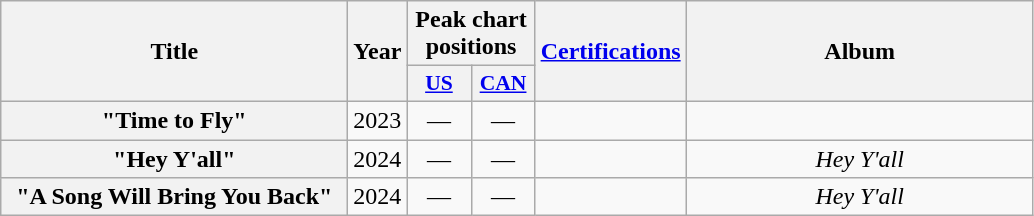<table class="wikitable plainrowheaders" style="text-align:center;">
<tr>
<th scope="col" rowspan="2" style="width:14em;">Title</th>
<th scope="col" rowspan="2" style="width:1em;">Year</th>
<th colspan="2" scope="col">Peak chart positions</th>
<th scope="col" rowspan="2"><a href='#'>Certifications</a></th>
<th scope="col" rowspan="2" style="width:14em;">Album</th>
</tr>
<tr>
<th scope="col" style="width:2.5em;font-size:90%;"><a href='#'>US</a></th>
<th scope="col" style="width:2.5em;font-size:90%;"><a href='#'>CAN</a></th>
</tr>
<tr>
<th scope="row">"Time to Fly"</th>
<td>2023</td>
<td>—</td>
<td>—</td>
<td></td>
<td></td>
</tr>
<tr>
<th scope="row">"Hey Y'all"</th>
<td>2024</td>
<td>—</td>
<td>—</td>
<td></td>
<td><em>Hey Y'all</em></td>
</tr>
<tr>
<th scope="row">"A Song Will Bring You Back"</th>
<td>2024</td>
<td>—</td>
<td>—</td>
<td></td>
<td><em>Hey Y'all</em></td>
</tr>
</table>
